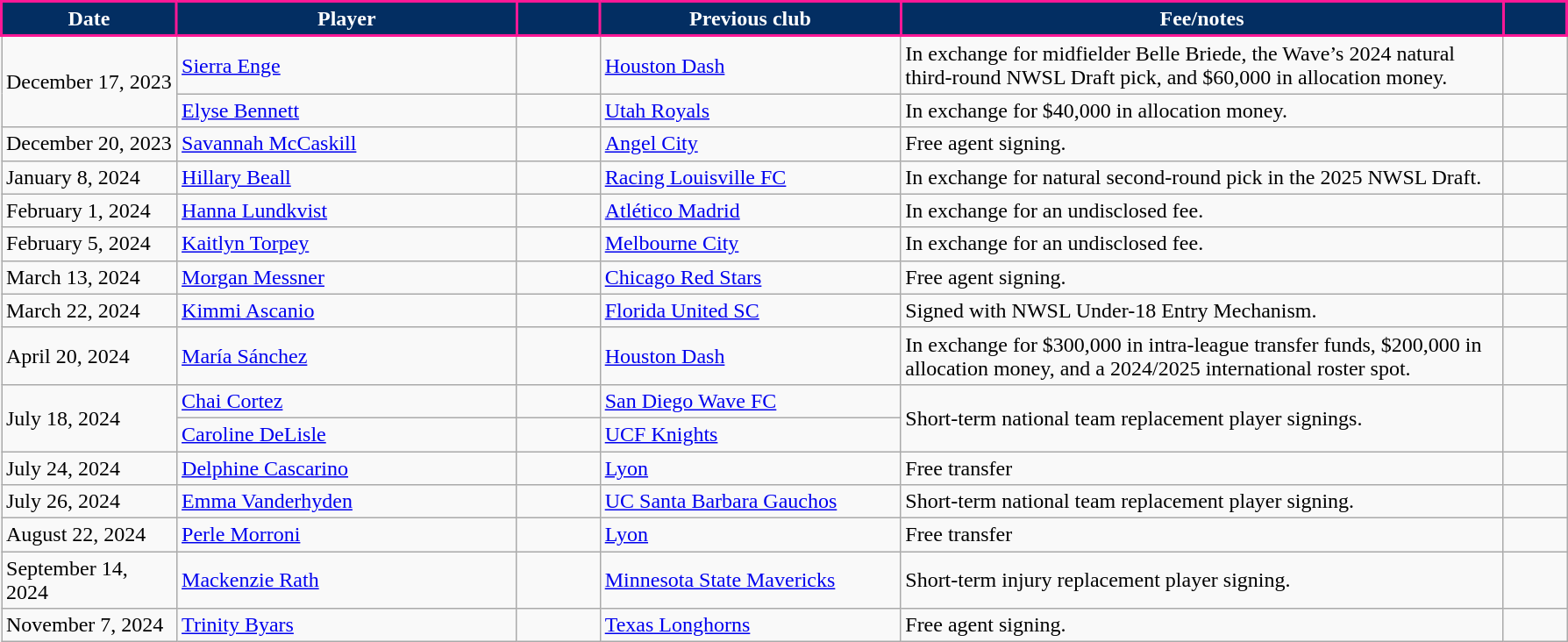<table class="wikitable">
<tr>
<th style="background:#032E62; color:white; border:2px solid #FC1896; width:125px;" scope="col">Date</th>
<th style="background:#032E62; color:white; border:2px solid #FC1896; width:250px;" scope="col">Player</th>
<th style="background:#032E62; color:white; border:2px solid #FC1896; width:55px;" scope="col"></th>
<th style="background:#032E62; color:white; border:2px solid #FC1896; width:220px;" scope="col">Previous club</th>
<th style="background:#032E62; color:white; border:2px solid #FC1896; width:450px;" scope="col">Fee/notes</th>
<th style="background:#032E62; color:white; border:2px solid #FC1896; width:40px;" scope="col"></th>
</tr>
<tr>
<td rowspan="2">December 17, 2023</td>
<td> <a href='#'>Sierra Enge</a></td>
<td></td>
<td> <a href='#'>Houston Dash</a></td>
<td>In exchange for midfielder Belle Briede, the Wave’s 2024 natural third-round NWSL Draft pick, and $60,000 in allocation money.</td>
<td></td>
</tr>
<tr>
<td> <a href='#'>Elyse Bennett</a></td>
<td></td>
<td> <a href='#'>Utah Royals</a></td>
<td>In exchange for $40,000 in allocation money.</td>
<td></td>
</tr>
<tr>
<td>December 20, 2023</td>
<td> <a href='#'>Savannah McCaskill</a></td>
<td></td>
<td> <a href='#'>Angel City</a></td>
<td>Free agent signing.</td>
<td></td>
</tr>
<tr>
<td>January 8, 2024</td>
<td> <a href='#'>Hillary Beall</a></td>
<td></td>
<td> <a href='#'>Racing Louisville FC</a></td>
<td>In exchange for natural second-round pick in the 2025 NWSL Draft.</td>
<td></td>
</tr>
<tr>
<td>February 1, 2024</td>
<td> <a href='#'>Hanna Lundkvist</a></td>
<td></td>
<td> <a href='#'>Atlético Madrid</a></td>
<td>In exchange for an undisclosed fee.</td>
<td></td>
</tr>
<tr>
<td>February 5, 2024</td>
<td> <a href='#'>Kaitlyn Torpey</a></td>
<td></td>
<td> <a href='#'>Melbourne City</a></td>
<td>In exchange for an undisclosed fee.</td>
<td></td>
</tr>
<tr>
<td>March 13, 2024</td>
<td> <a href='#'>Morgan Messner</a></td>
<td></td>
<td> <a href='#'>Chicago Red Stars</a></td>
<td>Free agent signing.</td>
<td></td>
</tr>
<tr>
<td>March 22, 2024</td>
<td> <a href='#'>Kimmi Ascanio</a></td>
<td></td>
<td> <a href='#'>Florida United SC</a></td>
<td>Signed with NWSL Under-18 Entry Mechanism.</td>
<td></td>
</tr>
<tr>
<td>April 20, 2024</td>
<td> <a href='#'>María Sánchez</a></td>
<td></td>
<td> <a href='#'>Houston Dash</a></td>
<td>In exchange for $300,000 in intra-league transfer funds, $200,000 in allocation money, and a 2024/2025 international roster spot.</td>
<td></td>
</tr>
<tr>
<td rowspan="2">July 18, 2024</td>
<td> <a href='#'>Chai Cortez</a></td>
<td></td>
<td> <a href='#'>San Diego Wave FC</a></td>
<td rowspan="2">Short-term national team replacement player signings.</td>
<td rowspan="2"></td>
</tr>
<tr>
<td> <a href='#'>Caroline DeLisle</a></td>
<td></td>
<td> <a href='#'>UCF Knights</a></td>
</tr>
<tr>
<td>July 24, 2024</td>
<td> <a href='#'>Delphine Cascarino</a></td>
<td></td>
<td> <a href='#'>Lyon</a></td>
<td>Free transfer</td>
<td></td>
</tr>
<tr>
<td>July 26, 2024</td>
<td> <a href='#'>Emma Vanderhyden</a></td>
<td></td>
<td> <a href='#'>UC Santa Barbara Gauchos</a></td>
<td>Short-term national team replacement player signing.</td>
<td></td>
</tr>
<tr>
<td>August 22, 2024</td>
<td> <a href='#'>Perle Morroni</a></td>
<td></td>
<td> <a href='#'>Lyon</a></td>
<td>Free transfer</td>
<td></td>
</tr>
<tr>
<td>September 14, 2024</td>
<td> <a href='#'>Mackenzie Rath</a></td>
<td></td>
<td> <a href='#'>Minnesota State Mavericks</a></td>
<td>Short-term injury replacement player signing.</td>
<td></td>
</tr>
<tr>
<td>November 7, 2024</td>
<td> <a href='#'>Trinity Byars</a></td>
<td></td>
<td> <a href='#'>Texas Longhorns</a></td>
<td>Free agent signing.</td>
<td></td>
</tr>
</table>
